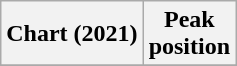<table class="wikitable plainrowheaders">
<tr>
<th scope="col">Chart (2021)</th>
<th scope="col">Peak<br>position</th>
</tr>
<tr>
</tr>
</table>
